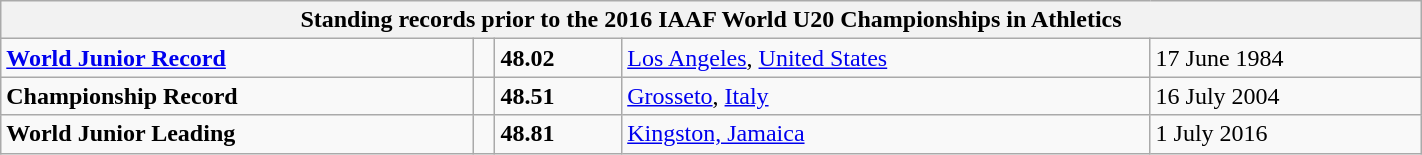<table class="wikitable" width=75%>
<tr>
<th colspan="5">Standing records prior to the 2016 IAAF World U20 Championships in Athletics</th>
</tr>
<tr>
<td><strong><a href='#'>World Junior Record</a></strong></td>
<td></td>
<td><strong>48.02</strong></td>
<td><a href='#'>Los Angeles</a>, <a href='#'>United States</a></td>
<td>17 June 1984</td>
</tr>
<tr>
<td><strong>Championship Record</strong></td>
<td></td>
<td><strong>48.51</strong></td>
<td><a href='#'>Grosseto</a>, <a href='#'>Italy</a></td>
<td>16 July 2004</td>
</tr>
<tr>
<td><strong>World Junior Leading</strong></td>
<td></td>
<td><strong>48.81</strong></td>
<td><a href='#'>Kingston, Jamaica</a></td>
<td>1 July 2016</td>
</tr>
</table>
